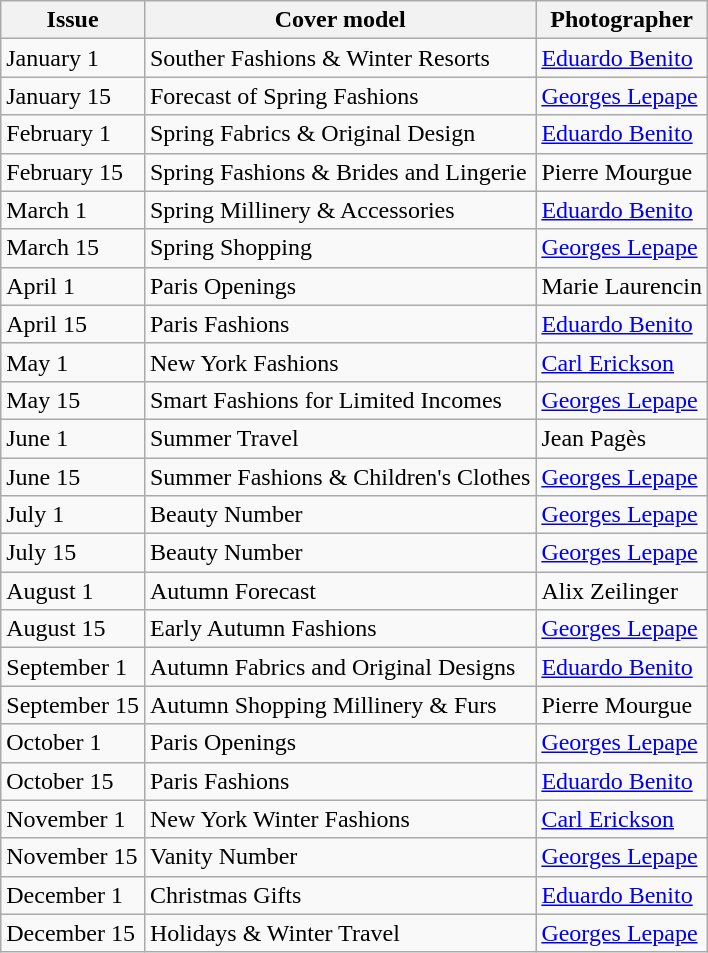<table class="sortable wikitable">
<tr>
<th>Issue</th>
<th>Cover model</th>
<th>Photographer</th>
</tr>
<tr>
<td>January 1</td>
<td>Souther Fashions & Winter Resorts</td>
<td><a href='#'>Eduardo Benito</a></td>
</tr>
<tr>
<td>January 15</td>
<td>Forecast of Spring Fashions</td>
<td><a href='#'>Georges Lepape</a></td>
</tr>
<tr>
<td>February 1</td>
<td>Spring Fabrics & Original Design</td>
<td><a href='#'>Eduardo Benito</a></td>
</tr>
<tr>
<td>February 15</td>
<td>Spring Fashions & Brides and Lingerie</td>
<td>Pierre Mourgue</td>
</tr>
<tr>
<td>March 1</td>
<td>Spring Millinery & Accessories</td>
<td><a href='#'>Eduardo Benito</a></td>
</tr>
<tr>
<td>March 15</td>
<td>Spring Shopping</td>
<td><a href='#'>Georges Lepape</a></td>
</tr>
<tr>
<td>April 1</td>
<td>Paris Openings</td>
<td>Marie Laurencin</td>
</tr>
<tr>
<td>April 15</td>
<td>Paris Fashions</td>
<td><a href='#'>Eduardo Benito</a></td>
</tr>
<tr>
<td>May 1</td>
<td>New York Fashions</td>
<td><a href='#'>Carl Erickson</a></td>
</tr>
<tr>
<td>May 15</td>
<td>Smart Fashions for Limited Incomes</td>
<td><a href='#'>Georges Lepape</a></td>
</tr>
<tr>
<td>June 1</td>
<td>Summer Travel</td>
<td>Jean Pagès</td>
</tr>
<tr>
<td>June 15</td>
<td>Summer Fashions & Children's Clothes</td>
<td><a href='#'>Georges Lepape</a></td>
</tr>
<tr>
<td>July 1</td>
<td>Beauty Number</td>
<td><a href='#'>Georges Lepape</a></td>
</tr>
<tr>
<td>July 15</td>
<td>Beauty Number</td>
<td><a href='#'>Georges Lepape</a></td>
</tr>
<tr>
<td>August 1</td>
<td>Autumn Forecast</td>
<td>Alix Zeilinger</td>
</tr>
<tr>
<td>August 15</td>
<td>Early Autumn Fashions</td>
<td><a href='#'>Georges Lepape</a></td>
</tr>
<tr>
<td>September 1</td>
<td>Autumn Fabrics and Original Designs</td>
<td><a href='#'>Eduardo Benito</a></td>
</tr>
<tr>
<td>September 15</td>
<td>Autumn Shopping Millinery & Furs</td>
<td>Pierre Mourgue</td>
</tr>
<tr>
<td>October 1</td>
<td>Paris Openings</td>
<td><a href='#'>Georges Lepape</a></td>
</tr>
<tr>
<td>October 15</td>
<td>Paris Fashions</td>
<td><a href='#'>Eduardo Benito</a></td>
</tr>
<tr>
<td>November 1</td>
<td>New York Winter Fashions</td>
<td><a href='#'>Carl Erickson</a></td>
</tr>
<tr>
<td>November 15</td>
<td>Vanity Number</td>
<td><a href='#'>Georges Lepape</a></td>
</tr>
<tr>
<td>December 1</td>
<td>Christmas Gifts</td>
<td><a href='#'>Eduardo Benito</a></td>
</tr>
<tr>
<td>December 15</td>
<td>Holidays & Winter Travel</td>
<td><a href='#'>Georges Lepape</a></td>
</tr>
</table>
